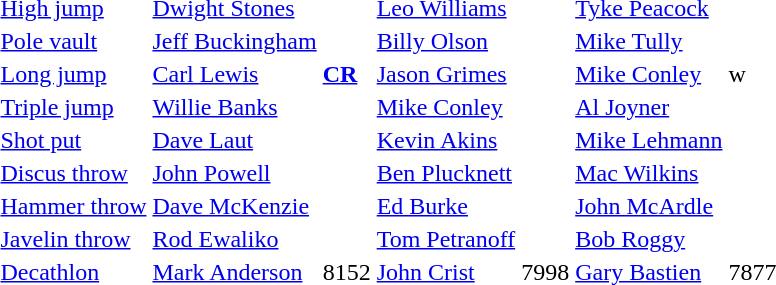<table>
<tr>
<td><a href='#'>High jump</a></td>
<td><a href='#'>Dwight Stones</a></td>
<td></td>
<td><a href='#'>Leo Williams</a></td>
<td></td>
<td><a href='#'>Tyke Peacock</a></td>
<td></td>
</tr>
<tr>
<td><a href='#'>Pole vault</a></td>
<td><a href='#'>Jeff Buckingham</a></td>
<td></td>
<td><a href='#'>Billy Olson</a></td>
<td></td>
<td><a href='#'>Mike Tully</a></td>
<td></td>
</tr>
<tr>
<td><a href='#'>Long jump</a></td>
<td><a href='#'>Carl Lewis</a></td>
<td> <strong><a href='#'>CR</a></strong></td>
<td><a href='#'>Jason Grimes</a></td>
<td></td>
<td><a href='#'>Mike Conley</a></td>
<td>w</td>
</tr>
<tr>
<td><a href='#'>Triple jump</a></td>
<td><a href='#'>Willie Banks</a></td>
<td></td>
<td><a href='#'>Mike Conley</a></td>
<td></td>
<td><a href='#'>Al Joyner</a></td>
<td></td>
</tr>
<tr>
<td><a href='#'>Shot put</a></td>
<td><a href='#'>Dave Laut</a></td>
<td></td>
<td><a href='#'>Kevin Akins</a></td>
<td></td>
<td><a href='#'>Mike Lehmann</a></td>
<td></td>
</tr>
<tr>
<td><a href='#'>Discus throw</a></td>
<td><a href='#'>John Powell</a></td>
<td></td>
<td><a href='#'>Ben Plucknett</a></td>
<td></td>
<td><a href='#'>Mac Wilkins</a></td>
<td></td>
</tr>
<tr>
<td><a href='#'>Hammer throw</a></td>
<td><a href='#'>Dave McKenzie</a></td>
<td></td>
<td><a href='#'>Ed Burke</a></td>
<td></td>
<td><a href='#'>John McArdle</a></td>
<td></td>
</tr>
<tr>
<td><a href='#'>Javelin throw</a></td>
<td><a href='#'>Rod Ewaliko</a></td>
<td></td>
<td><a href='#'>Tom Petranoff</a></td>
<td></td>
<td><a href='#'>Bob Roggy</a></td>
<td></td>
</tr>
<tr>
<td><a href='#'>Decathlon</a></td>
<td><a href='#'>Mark Anderson</a></td>
<td>8152</td>
<td><a href='#'>John Crist</a></td>
<td>7998</td>
<td><a href='#'>Gary Bastien</a></td>
<td>7877</td>
</tr>
</table>
